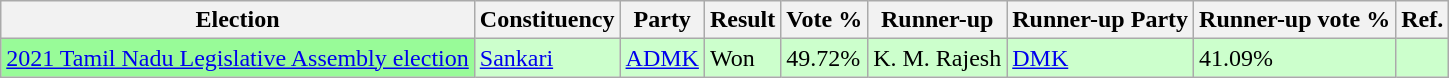<table class="wikitable">
<tr>
<th>Election</th>
<th>Constituency</th>
<th>Party</th>
<th>Result</th>
<th>Vote %</th>
<th>Runner-up</th>
<th>Runner-up Party</th>
<th>Runner-up vote %</th>
<th>Ref.</th>
</tr>
<tr style="background:#cfc;">
<td bgcolor=#98FB98><a href='#'>2021 Tamil Nadu Legislative Assembly election</a></td>
<td><a href='#'>Sankari</a></td>
<td><a href='#'>ADMK</a></td>
<td>Won</td>
<td>49.72%</td>
<td>K. M. Rajesh</td>
<td><a href='#'>DMK</a></td>
<td>41.09%</td>
<td></td>
</tr>
</table>
